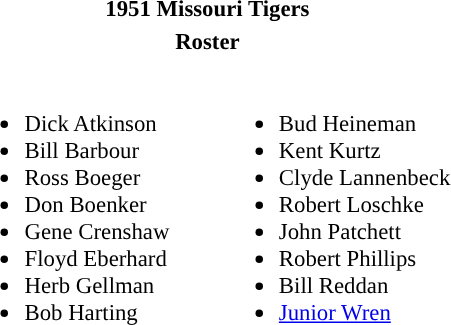<table class="toccolours" style="font-size:95%;">
<tr>
<th colspan="7">1951 Missouri Tigers</th>
</tr>
<tr>
<th colspan="7">Roster</th>
</tr>
<tr>
<td valign="top"><br><ul><li>Dick Atkinson</li><li>Bill Barbour</li><li>Ross Boeger</li><li>Don Boenker</li><li>Gene Crenshaw</li><li>Floyd Eberhard</li><li>Herb Gellman</li><li>Bob Harting</li></ul></td>
<td width="25px"></td>
<td valign="top"><br><ul><li>Bud Heineman</li><li>Kent Kurtz</li><li>Clyde Lannenbeck</li><li>Robert Loschke</li><li>John Patchett</li><li>Robert Phillips</li><li>Bill Reddan</li><li><a href='#'>Junior Wren</a></li></ul></td>
</tr>
</table>
